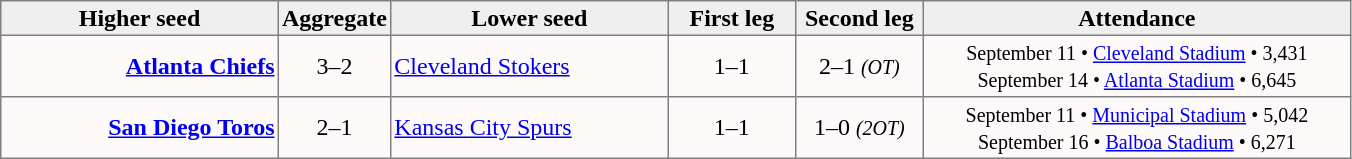<table style=border-collapse:collapse border=1 cellspacing=0 cellpadding=2>
<tr style="text-align:center; background:#efefef;">
<th width=180>Higher seed</th>
<th width=50>Aggregate</th>
<th width=180>Lower seed</th>
<th width=80>First leg</th>
<th width=80>Second leg</th>
<th width=280>Attendance</th>
</tr>
<tr style="text-align:center; background:snow;">
<td align=right><strong><a href='#'>Atlanta Chiefs</a></strong></td>
<td>3–2</td>
<td align=left><a href='#'>Cleveland Stokers</a></td>
<td>1–1</td>
<td>2–1 <small> <em>(OT)</em> </small></td>
<td><small>September 11 • <a href='#'>Cleveland Stadium</a> • 3,431<br>September 14 • <a href='#'>Atlanta Stadium</a> • 6,645</small></td>
</tr>
<tr style="text-align:center; background:snow;">
<td align=right><strong><a href='#'>San Diego Toros</a></strong></td>
<td>2–1</td>
<td align=left><a href='#'>Kansas City Spurs</a></td>
<td>1–1</td>
<td>1–0 <small> <em>(2OT)</em> </small></td>
<td><small>September 11 • <a href='#'>Municipal Stadium</a> • 5,042<br>September 16 • <a href='#'>Balboa Stadium</a> • 6,271</small></td>
</tr>
</table>
